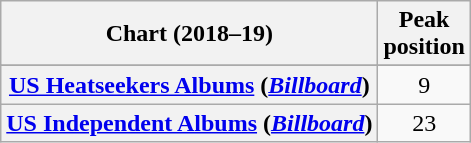<table class="wikitable sortable plainrowheaders" style="text-align:center">
<tr>
<th scope="col">Chart (2018–19)</th>
<th scope="col">Peak<br> position</th>
</tr>
<tr>
</tr>
<tr>
<th scope="row"><a href='#'>US Heatseekers Albums</a> (<em><a href='#'>Billboard</a></em>)</th>
<td>9</td>
</tr>
<tr>
<th scope="row"><a href='#'>US Independent Albums</a> (<em><a href='#'>Billboard</a></em>)</th>
<td>23</td>
</tr>
</table>
